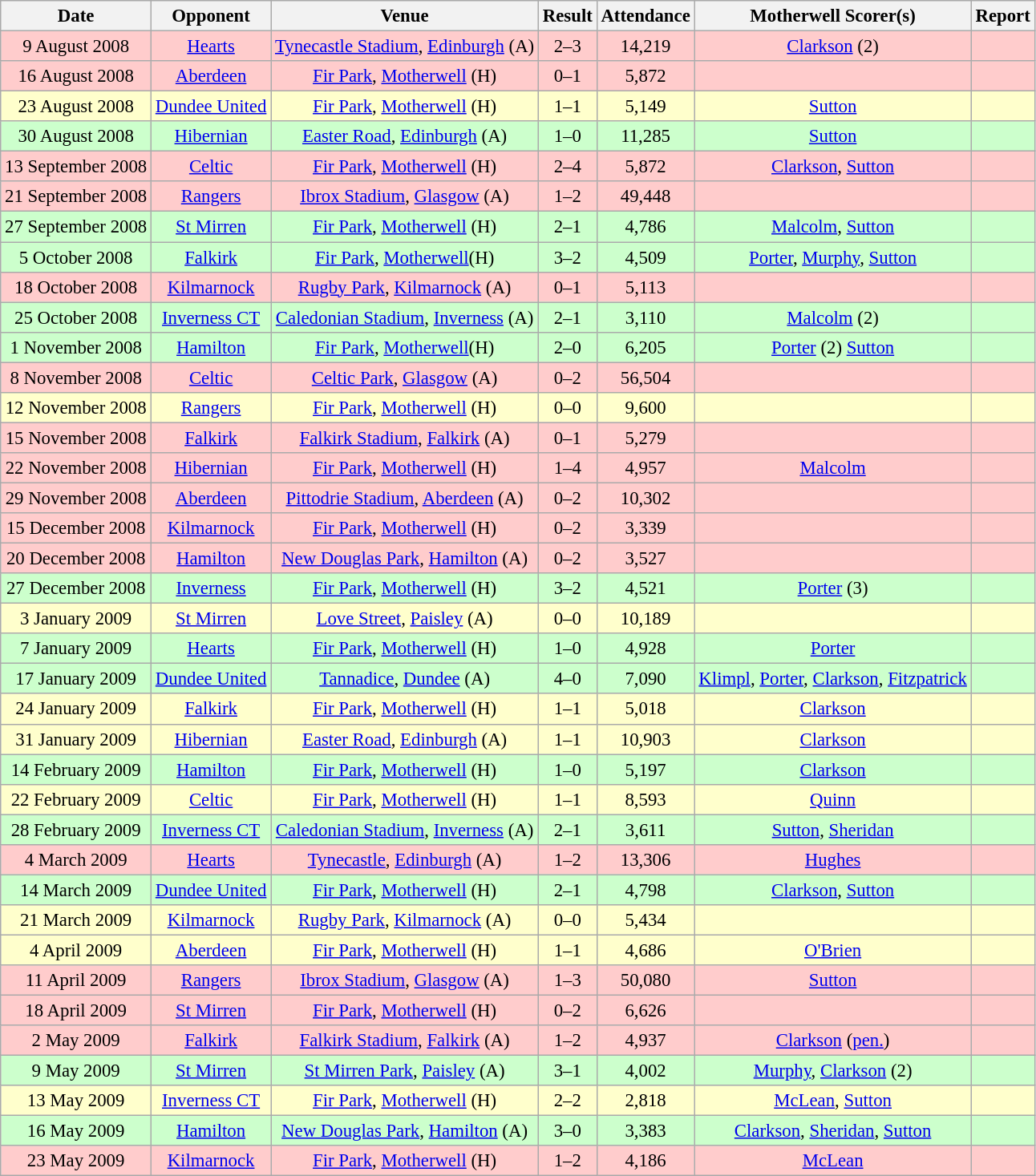<table class="wikitable sortable" style="font-size:95%; text-align:center">
<tr>
<th>Date</th>
<th>Opponent</th>
<th>Venue</th>
<th>Result</th>
<th>Attendance</th>
<th>Motherwell Scorer(s)</th>
<th>Report</th>
</tr>
<tr bgcolor = "#ffcccc">
<td>9 August 2008</td>
<td><a href='#'>Hearts</a></td>
<td><a href='#'>Tynecastle Stadium</a>, <a href='#'>Edinburgh</a> (A)</td>
<td>2–3</td>
<td>14,219</td>
<td><a href='#'>Clarkson</a> (2)</td>
<td></td>
</tr>
<tr bgcolor = "#ffcccc">
<td>16 August 2008</td>
<td><a href='#'>Aberdeen</a></td>
<td><a href='#'>Fir Park</a>, <a href='#'>Motherwell</a> (H)</td>
<td>0–1</td>
<td>5,872</td>
<td></td>
<td></td>
</tr>
<tr bgcolor = "#ffffcc">
<td>23 August 2008</td>
<td><a href='#'>Dundee United</a></td>
<td><a href='#'>Fir Park</a>, <a href='#'>Motherwell</a> (H)</td>
<td>1–1</td>
<td>5,149</td>
<td><a href='#'>Sutton</a></td>
<td></td>
</tr>
<tr bgcolor = "#ccffcc">
<td>30 August 2008</td>
<td><a href='#'>Hibernian</a></td>
<td><a href='#'>Easter Road</a>, <a href='#'>Edinburgh</a> (A)</td>
<td>1–0</td>
<td>11,285</td>
<td><a href='#'>Sutton</a></td>
<td></td>
</tr>
<tr bgcolor = "#ffcccc">
<td>13 September 2008</td>
<td><a href='#'>Celtic</a></td>
<td><a href='#'>Fir Park</a>, <a href='#'>Motherwell</a> (H)</td>
<td>2–4</td>
<td>5,872</td>
<td><a href='#'>Clarkson</a>, <a href='#'>Sutton</a></td>
<td></td>
</tr>
<tr bgcolor = "#ffcccc">
<td>21 September 2008</td>
<td><a href='#'>Rangers</a></td>
<td><a href='#'>Ibrox Stadium</a>, <a href='#'>Glasgow</a> (A)</td>
<td>1–2</td>
<td>49,448</td>
<td></td>
<td></td>
</tr>
<tr bgcolor = "#ccffcc">
<td>27 September 2008</td>
<td><a href='#'>St Mirren</a></td>
<td><a href='#'>Fir Park</a>, <a href='#'>Motherwell</a> (H)</td>
<td>2–1</td>
<td>4,786</td>
<td> <a href='#'>Malcolm</a>, <a href='#'>Sutton</a></td>
<td></td>
</tr>
<tr bgcolor = "#ccffcc">
<td>5 October 2008</td>
<td><a href='#'>Falkirk</a></td>
<td><a href='#'>Fir Park</a>, <a href='#'>Motherwell</a>(H)</td>
<td>3–2</td>
<td>4,509</td>
<td> <a href='#'>Porter</a>, <a href='#'>Murphy</a>, <a href='#'>Sutton</a></td>
<td></td>
</tr>
<tr bgcolor = "#ffcccc">
<td>18 October 2008</td>
<td><a href='#'>Kilmarnock</a></td>
<td><a href='#'>Rugby Park</a>, <a href='#'>Kilmarnock</a> (A)</td>
<td>0–1</td>
<td>5,113</td>
<td></td>
<td></td>
</tr>
<tr bgcolor = "#ccffcc">
<td>25 October 2008</td>
<td><a href='#'>Inverness CT</a></td>
<td><a href='#'>Caledonian Stadium</a>, <a href='#'>Inverness</a> (A)</td>
<td>2–1</td>
<td>3,110</td>
<td> <a href='#'>Malcolm</a> (2)</td>
<td></td>
</tr>
<tr bgcolor = "#ccffcc">
<td>1 November 2008</td>
<td><a href='#'>Hamilton</a></td>
<td><a href='#'>Fir Park</a>, <a href='#'>Motherwell</a>(H)</td>
<td>2–0</td>
<td>6,205</td>
<td> <a href='#'>Porter</a> (2) <a href='#'>Sutton</a></td>
<td></td>
</tr>
<tr bgcolor = "#ffcccc">
<td>8 November 2008</td>
<td><a href='#'>Celtic</a></td>
<td><a href='#'>Celtic Park</a>, <a href='#'>Glasgow</a> (A)</td>
<td>0–2</td>
<td>56,504</td>
<td></td>
<td></td>
</tr>
<tr bgcolor = "#ffffcc">
<td>12 November 2008</td>
<td><a href='#'>Rangers</a></td>
<td><a href='#'>Fir Park</a>, <a href='#'>Motherwell</a> (H)</td>
<td>0–0</td>
<td>9,600</td>
<td></td>
<td></td>
</tr>
<tr bgcolor = "#ffcccc">
<td>15 November 2008</td>
<td><a href='#'>Falkirk</a></td>
<td><a href='#'>Falkirk Stadium</a>, <a href='#'>Falkirk</a> (A)</td>
<td>0–1</td>
<td>5,279</td>
<td></td>
<td></td>
</tr>
<tr bgcolor = "#ffcccc">
<td>22 November 2008</td>
<td><a href='#'>Hibernian</a></td>
<td><a href='#'>Fir Park</a>, <a href='#'>Motherwell</a> (H)</td>
<td>1–4</td>
<td>4,957</td>
<td> <a href='#'>Malcolm</a></td>
<td></td>
</tr>
<tr bgcolor = "#ffcccc">
<td>29 November 2008</td>
<td><a href='#'>Aberdeen</a></td>
<td><a href='#'>Pittodrie Stadium</a>, <a href='#'>Aberdeen</a> (A)</td>
<td>0–2</td>
<td>10,302</td>
<td></td>
<td></td>
</tr>
<tr bgcolor = "#ffcccc">
<td>15 December 2008</td>
<td><a href='#'>Kilmarnock</a></td>
<td><a href='#'>Fir Park</a>, <a href='#'>Motherwell</a> (H)</td>
<td>0–2</td>
<td>3,339</td>
<td></td>
<td></td>
</tr>
<tr bgcolor = "#ffcccc">
<td>20 December 2008</td>
<td><a href='#'>Hamilton</a></td>
<td><a href='#'>New Douglas Park</a>, <a href='#'>Hamilton</a> (A)</td>
<td>0–2</td>
<td>3,527</td>
<td></td>
<td></td>
</tr>
<tr bgcolor = "#ccffcc">
<td>27 December 2008</td>
<td><a href='#'>Inverness</a></td>
<td><a href='#'>Fir Park</a>, <a href='#'>Motherwell</a> (H)</td>
<td>3–2</td>
<td>4,521</td>
<td><a href='#'>Porter</a> (3)</td>
<td></td>
</tr>
<tr bgcolor = "#ffffcc">
<td>3 January 2009</td>
<td><a href='#'>St Mirren</a></td>
<td><a href='#'>Love Street</a>, <a href='#'>Paisley</a> (A)</td>
<td>0–0</td>
<td>10,189</td>
<td></td>
<td></td>
</tr>
<tr bgcolor = "#ccffcc">
<td>7 January 2009</td>
<td><a href='#'>Hearts</a></td>
<td><a href='#'>Fir Park</a>, <a href='#'>Motherwell</a> (H)</td>
<td>1–0</td>
<td>4,928</td>
<td> <a href='#'>Porter</a></td>
<td></td>
</tr>
<tr bgcolor = "#ccffcc">
<td>17 January 2009</td>
<td><a href='#'>Dundee United</a></td>
<td><a href='#'>Tannadice</a>, <a href='#'>Dundee</a> (A)</td>
<td>4–0</td>
<td>7,090</td>
<td> <a href='#'>Klimpl</a>, <a href='#'>Porter</a>, <a href='#'>Clarkson</a>, <a href='#'>Fitzpatrick</a></td>
<td></td>
</tr>
<tr bgcolor = "#ffffcc">
<td>24 January 2009</td>
<td><a href='#'>Falkirk</a></td>
<td><a href='#'>Fir Park</a>, <a href='#'>Motherwell</a> (H)</td>
<td>1–1</td>
<td>5,018</td>
<td> <a href='#'>Clarkson</a></td>
<td></td>
</tr>
<tr bgcolor = "#ffffcc">
<td>31 January 2009</td>
<td><a href='#'>Hibernian</a></td>
<td><a href='#'>Easter Road</a>, <a href='#'>Edinburgh</a> (A)</td>
<td>1–1</td>
<td>10,903</td>
<td> <a href='#'>Clarkson</a></td>
<td></td>
</tr>
<tr bgcolor = "#ccffcc">
<td>14 February 2009</td>
<td><a href='#'>Hamilton</a></td>
<td><a href='#'>Fir Park</a>, <a href='#'>Motherwell</a> (H)</td>
<td>1–0</td>
<td>5,197</td>
<td> <a href='#'>Clarkson</a></td>
<td></td>
</tr>
<tr bgcolor = "#ffffcc">
<td>22 February 2009</td>
<td><a href='#'>Celtic</a></td>
<td><a href='#'>Fir Park</a>, <a href='#'>Motherwell</a> (H)</td>
<td>1–1</td>
<td>8,593</td>
<td> <a href='#'>Quinn</a></td>
<td></td>
</tr>
<tr bgcolor = "#ccffcc">
<td>28 February 2009</td>
<td><a href='#'>Inverness CT</a></td>
<td><a href='#'>Caledonian Stadium</a>, <a href='#'>Inverness</a> (A)</td>
<td>2–1</td>
<td>3,611</td>
<td> <a href='#'>Sutton</a>, <a href='#'>Sheridan</a></td>
<td></td>
</tr>
<tr bgcolor = "#ffcccc">
<td>4 March 2009</td>
<td><a href='#'>Hearts</a></td>
<td><a href='#'>Tynecastle</a>, <a href='#'>Edinburgh</a> (A)</td>
<td>1–2</td>
<td>13,306</td>
<td> <a href='#'>Hughes</a></td>
<td></td>
</tr>
<tr bgcolor = "#ccffcc">
<td>14 March 2009</td>
<td><a href='#'>Dundee United</a></td>
<td><a href='#'>Fir Park</a>, <a href='#'>Motherwell</a> (H)</td>
<td>2–1</td>
<td>4,798</td>
<td> <a href='#'>Clarkson</a>, <a href='#'>Sutton</a></td>
<td></td>
</tr>
<tr bgcolor = "#ffffcc">
<td>21 March 2009</td>
<td><a href='#'>Kilmarnock</a></td>
<td><a href='#'>Rugby Park</a>, <a href='#'>Kilmarnock</a> (A)</td>
<td>0–0</td>
<td>5,434</td>
<td></td>
<td></td>
</tr>
<tr bgcolor = "#ffffcc">
<td>4 April 2009</td>
<td><a href='#'>Aberdeen</a></td>
<td><a href='#'>Fir Park</a>, <a href='#'>Motherwell</a> (H)</td>
<td>1–1</td>
<td>4,686</td>
<td> <a href='#'>O'Brien</a></td>
<td></td>
</tr>
<tr bgcolor = "#ffcccc">
<td>11 April 2009</td>
<td><a href='#'>Rangers</a></td>
<td><a href='#'>Ibrox Stadium</a>, <a href='#'>Glasgow</a> (A)</td>
<td>1–3</td>
<td>50,080</td>
<td> <a href='#'>Sutton</a></td>
<td></td>
</tr>
<tr bgcolor = "#ffcccc">
<td>18 April 2009</td>
<td><a href='#'>St Mirren</a></td>
<td><a href='#'>Fir Park</a>, <a href='#'>Motherwell</a> (H)</td>
<td>0–2</td>
<td>6,626</td>
<td></td>
<td></td>
</tr>
<tr bgcolor = "#ffcccc">
<td>2 May 2009</td>
<td><a href='#'>Falkirk</a></td>
<td><a href='#'>Falkirk Stadium</a>, <a href='#'>Falkirk</a> (A)</td>
<td>1–2</td>
<td>4,937</td>
<td> <a href='#'>Clarkson</a> (<a href='#'>pen.</a>)</td>
<td></td>
</tr>
<tr bgcolor = "#ccffcc">
<td>9 May 2009</td>
<td><a href='#'>St Mirren</a></td>
<td><a href='#'>St Mirren Park</a>, <a href='#'>Paisley</a> (A)</td>
<td>3–1</td>
<td>4,002</td>
<td> <a href='#'>Murphy</a>, <a href='#'>Clarkson</a> (2)</td>
<td></td>
</tr>
<tr bgcolor = "#ffffcc">
<td>13 May 2009</td>
<td><a href='#'>Inverness CT</a></td>
<td><a href='#'>Fir Park</a>, <a href='#'>Motherwell</a> (H)</td>
<td>2–2</td>
<td>2,818</td>
<td> <a href='#'>McLean</a>, <a href='#'>Sutton</a></td>
<td></td>
</tr>
<tr bgcolor = "#ccffcc">
<td>16 May 2009</td>
<td><a href='#'>Hamilton</a></td>
<td><a href='#'>New Douglas Park</a>, <a href='#'>Hamilton</a> (A)</td>
<td>3–0</td>
<td>3,383</td>
<td> <a href='#'>Clarkson</a>, <a href='#'>Sheridan</a>, <a href='#'>Sutton</a></td>
<td></td>
</tr>
<tr bgcolor = "#ffcccc">
<td>23 May 2009</td>
<td><a href='#'>Kilmarnock</a></td>
<td><a href='#'>Fir Park</a>, <a href='#'>Motherwell</a> (H)</td>
<td>1–2</td>
<td>4,186</td>
<td> <a href='#'>McLean</a></td>
<td></td>
</tr>
</table>
